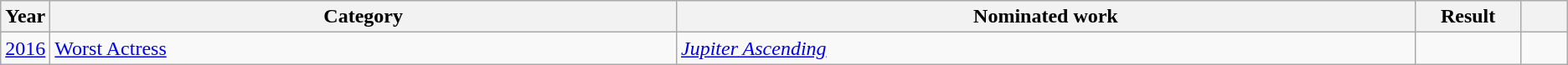<table class="wikitable sortable">
<tr>
<th scope="col" style="width:1em;">Year</th>
<th scope="col" style="width:33em;">Category</th>
<th scope="col" style="width:39em;">Nominated work</th>
<th scope="col" style="width:5em;">Result</th>
<th scope="col" style="width:2em;" class="unsortable"></th>
</tr>
<tr>
<td><a href='#'>2016</a></td>
<td><a href='#'>Worst Actress</a></td>
<td><em><a href='#'>Jupiter Ascending</a></em></td>
<td></td>
<td style="text-align:center;"></td>
</tr>
</table>
